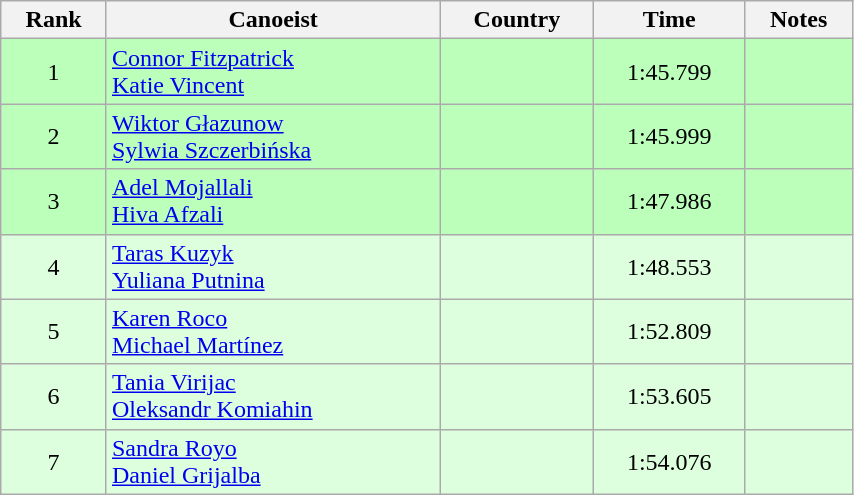<table class="wikitable" style="text-align:center;width: 45%">
<tr>
<th>Rank</th>
<th>Canoeist</th>
<th>Country</th>
<th>Time</th>
<th>Notes</th>
</tr>
<tr bgcolor=bbffbb>
<td>1</td>
<td align="left"><a href='#'>Connor Fitzpatrick</a><br><a href='#'>Katie Vincent</a></td>
<td align="left"></td>
<td>1:45.799</td>
<td></td>
</tr>
<tr bgcolor=bbffbb>
<td>2</td>
<td align="left"><a href='#'>Wiktor Głazunow</a><br><a href='#'>Sylwia Szczerbińska</a></td>
<td align="left"></td>
<td>1:45.999</td>
<td></td>
</tr>
<tr bgcolor=bbffbb>
<td>3</td>
<td align="left"><a href='#'>Adel Mojallali</a><br><a href='#'>Hiva Afzali</a></td>
<td align="left"></td>
<td>1:47.986</td>
<td></td>
</tr>
<tr bgcolor=ddffdd>
<td>4</td>
<td align="left"><a href='#'>Taras Kuzyk</a><br><a href='#'>Yuliana Putnina</a></td>
<td align="left"></td>
<td>1:48.553</td>
<td></td>
</tr>
<tr bgcolor=ddffdd>
<td>5</td>
<td align="left"><a href='#'>Karen Roco</a><br><a href='#'>Michael Martínez</a></td>
<td align="left"></td>
<td>1:52.809</td>
<td></td>
</tr>
<tr bgcolor=ddffdd>
<td>6</td>
<td align="left"><a href='#'>Tania Virijac</a><br><a href='#'>Oleksandr Komiahin</a></td>
<td align="left"></td>
<td>1:53.605</td>
<td></td>
</tr>
<tr bgcolor=ddffdd>
<td>7</td>
<td align="left"><a href='#'>Sandra Royo</a><br><a href='#'>Daniel Grijalba</a></td>
<td align="left"></td>
<td>1:54.076</td>
<td></td>
</tr>
</table>
